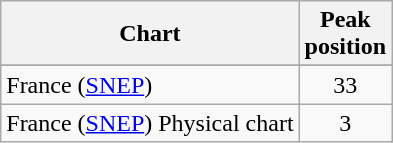<table class="wikitable">
<tr>
<th align="left">Chart</th>
<th align="left">Peak<br>position</th>
</tr>
<tr>
</tr>
<tr>
<td align="left">France (<a href='#'>SNEP</a>)</td>
<td align="center">33</td>
</tr>
<tr>
<td align="left">France (<a href='#'>SNEP</a>) Physical chart</td>
<td align="center">3</td>
</tr>
</table>
